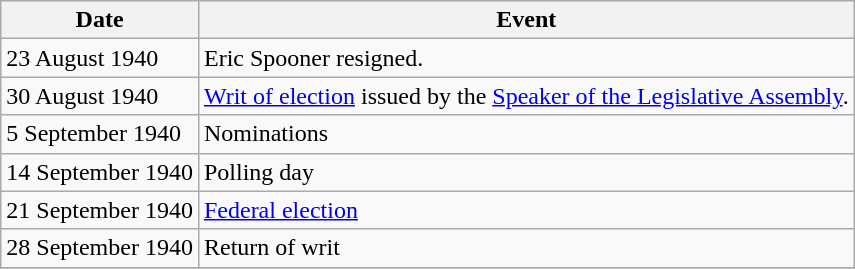<table class="wikitable">
<tr>
<th>Date</th>
<th>Event</th>
</tr>
<tr>
<td>23 August 1940</td>
<td>Eric Spooner resigned.</td>
</tr>
<tr>
<td>30 August 1940</td>
<td><a href='#'>Writ of election</a> issued by the <a href='#'>Speaker of the Legislative Assembly</a>.</td>
</tr>
<tr>
<td>5 September 1940</td>
<td>Nominations</td>
</tr>
<tr>
<td>14 September 1940</td>
<td>Polling day</td>
</tr>
<tr>
<td>21 September 1940</td>
<td><a href='#'>Federal election</a></td>
</tr>
<tr>
<td>28 September 1940</td>
<td>Return of writ</td>
</tr>
<tr>
</tr>
</table>
